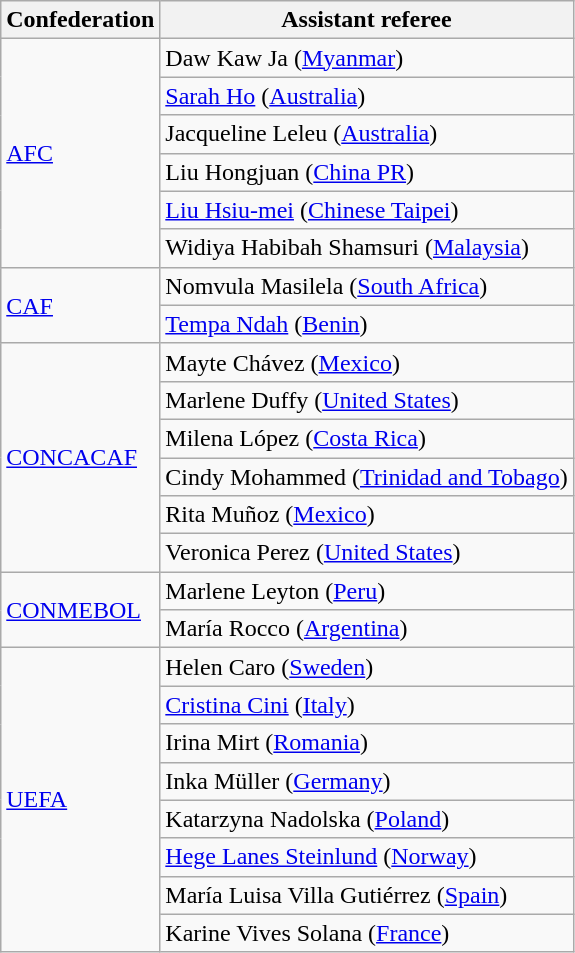<table class="wikitable">
<tr>
<th>Confederation</th>
<th>Assistant referee</th>
</tr>
<tr>
<td rowspan="6"><a href='#'>AFC</a></td>
<td>Daw Kaw Ja (<a href='#'>Myanmar</a>)</td>
</tr>
<tr>
<td><a href='#'>Sarah Ho</a> (<a href='#'>Australia</a>)</td>
</tr>
<tr>
<td>Jacqueline Leleu (<a href='#'>Australia</a>)</td>
</tr>
<tr>
<td>Liu Hongjuan (<a href='#'>China PR</a>)</td>
</tr>
<tr>
<td><a href='#'>Liu Hsiu-mei</a> (<a href='#'>Chinese Taipei</a>)</td>
</tr>
<tr>
<td>Widiya Habibah Shamsuri (<a href='#'>Malaysia</a>)</td>
</tr>
<tr>
<td rowspan="2"><a href='#'>CAF</a></td>
<td>Nomvula Masilela (<a href='#'>South Africa</a>)</td>
</tr>
<tr>
<td><a href='#'>Tempa Ndah</a> (<a href='#'>Benin</a>)</td>
</tr>
<tr>
<td rowspan="6"><a href='#'>CONCACAF</a></td>
<td>Mayte Chávez (<a href='#'>Mexico</a>)</td>
</tr>
<tr>
<td>Marlene Duffy (<a href='#'>United States</a>)</td>
</tr>
<tr>
<td>Milena López (<a href='#'>Costa Rica</a>)</td>
</tr>
<tr>
<td>Cindy Mohammed (<a href='#'>Trinidad and Tobago</a>)</td>
</tr>
<tr>
<td>Rita Muñoz (<a href='#'>Mexico</a>)</td>
</tr>
<tr>
<td>Veronica Perez (<a href='#'>United States</a>)</td>
</tr>
<tr>
<td rowspan="2"><a href='#'>CONMEBOL</a></td>
<td>Marlene Leyton (<a href='#'>Peru</a>)</td>
</tr>
<tr>
<td>María Rocco (<a href='#'>Argentina</a>)</td>
</tr>
<tr>
<td rowspan="8"><a href='#'>UEFA</a></td>
<td>Helen Caro (<a href='#'>Sweden</a>)</td>
</tr>
<tr>
<td><a href='#'>Cristina Cini</a> (<a href='#'>Italy</a>)</td>
</tr>
<tr>
<td>Irina Mirt (<a href='#'>Romania</a>)</td>
</tr>
<tr>
<td>Inka Müller (<a href='#'>Germany</a>)</td>
</tr>
<tr>
<td>Katarzyna Nadolska (<a href='#'>Poland</a>)</td>
</tr>
<tr>
<td><a href='#'>Hege Lanes Steinlund</a> (<a href='#'>Norway</a>)</td>
</tr>
<tr>
<td>María Luisa Villa Gutiérrez (<a href='#'>Spain</a>)</td>
</tr>
<tr>
<td>Karine Vives Solana (<a href='#'>France</a>)</td>
</tr>
</table>
